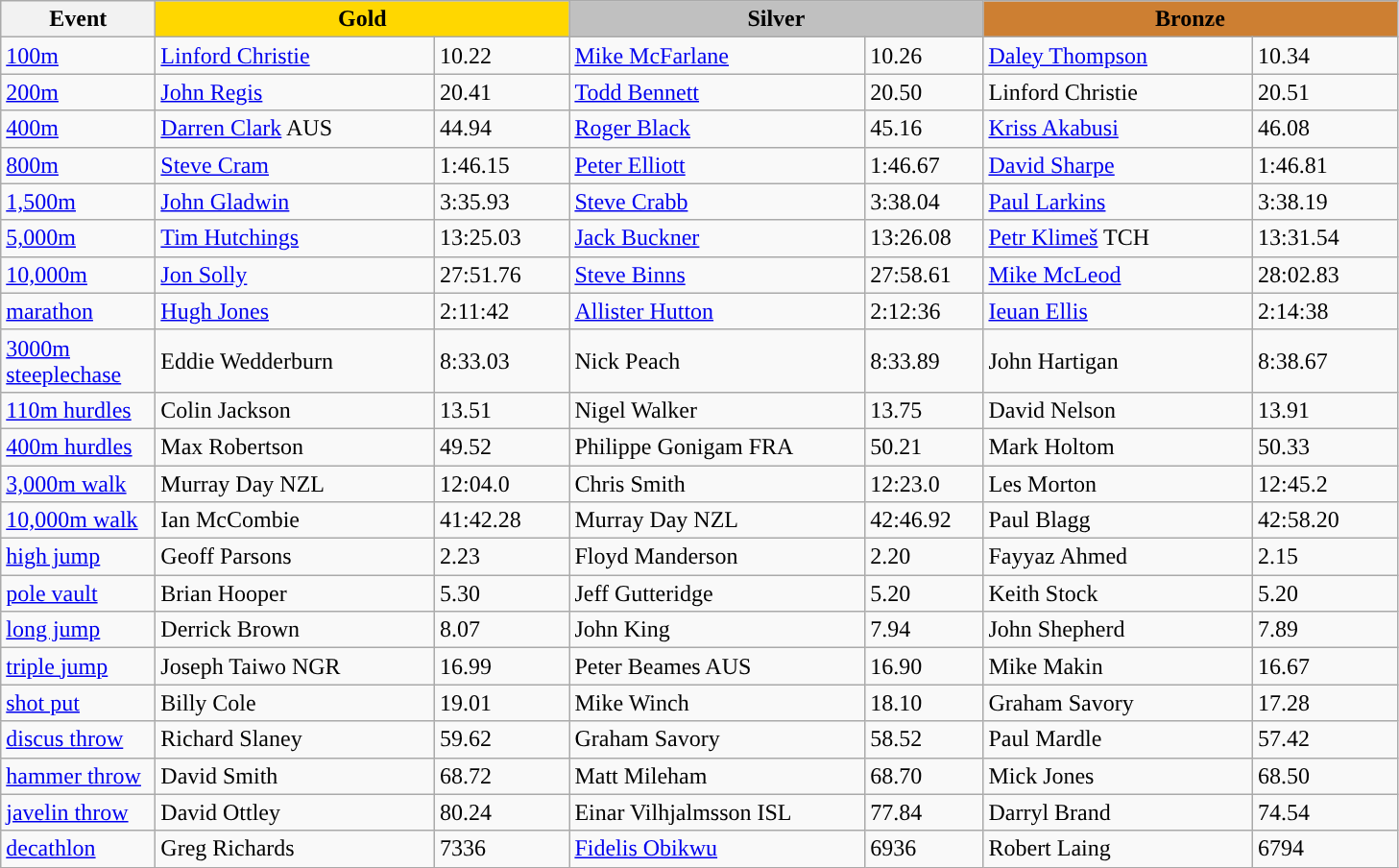<table class="wikitable" style="text-align:left">
<tr>
<th width=100>Event</th>
<th colspan="2" width="280" style="background:gold;">Gold</th>
<th colspan="2" width="280" style="background:silver;">Silver</th>
<th colspan="2" width="280" style="background:#CD7F32;">Bronze</th>
</tr>
<tr>
<td><a href='#'>100m</a></td>
<td><a href='#'>Linford Christie</a></td>
<td>10.22</td>
<td><a href='#'>Mike McFarlane</a></td>
<td>10.26</td>
<td><a href='#'>Daley Thompson</a></td>
<td>10.34</td>
</tr>
<tr>
<td><a href='#'>200m</a></td>
<td><a href='#'>John Regis</a></td>
<td>20.41</td>
<td><a href='#'>Todd Bennett</a></td>
<td>20.50</td>
<td>Linford Christie</td>
<td>20.51</td>
</tr>
<tr>
<td><a href='#'>400m</a></td>
<td><a href='#'>Darren Clark</a> AUS</td>
<td>44.94</td>
<td><a href='#'>Roger Black</a></td>
<td>45.16</td>
<td><a href='#'>Kriss Akabusi</a></td>
<td>46.08</td>
</tr>
<tr>
<td><a href='#'>800m</a></td>
<td><a href='#'>Steve Cram</a></td>
<td>1:46.15</td>
<td><a href='#'>Peter Elliott</a></td>
<td>1:46.67</td>
<td><a href='#'>David Sharpe</a></td>
<td>1:46.81</td>
</tr>
<tr>
<td><a href='#'>1,500m</a></td>
<td><a href='#'>John Gladwin</a></td>
<td>3:35.93</td>
<td><a href='#'>Steve Crabb</a></td>
<td>3:38.04</td>
<td><a href='#'>Paul Larkins</a></td>
<td>3:38.19</td>
</tr>
<tr>
<td><a href='#'>5,000m</a></td>
<td><a href='#'>Tim Hutchings</a></td>
<td>13:25.03</td>
<td><a href='#'>Jack Buckner</a></td>
<td>13:26.08</td>
<td><a href='#'>Petr Klimeš</a> TCH</td>
<td>13:31.54</td>
</tr>
<tr>
<td><a href='#'>10,000m</a></td>
<td><a href='#'>Jon Solly</a></td>
<td>27:51.76</td>
<td><a href='#'>Steve Binns</a></td>
<td>27:58.61</td>
<td><a href='#'>Mike McLeod</a></td>
<td>28:02.83</td>
</tr>
<tr>
<td><a href='#'>marathon</a></td>
<td><a href='#'>Hugh Jones</a></td>
<td>2:11:42</td>
<td> <a href='#'>Allister Hutton</a></td>
<td>2:12:36</td>
<td><a href='#'>Ieuan Ellis</a></td>
<td>2:14:38</td>
</tr>
<tr>
<td><a href='#'>3000m steeplechase</a></td>
<td>Eddie Wedderburn</td>
<td>8:33.03</td>
<td>Nick Peach</td>
<td>8:33.89</td>
<td>John Hartigan</td>
<td>8:38.67</td>
</tr>
<tr>
<td><a href='#'>110m hurdles</a></td>
<td>Colin Jackson</td>
<td>13.51</td>
<td>Nigel Walker</td>
<td>13.75</td>
<td>David Nelson</td>
<td>13.91</td>
</tr>
<tr>
<td><a href='#'>400m hurdles</a></td>
<td>Max Robertson</td>
<td>49.52</td>
<td>Philippe Gonigam FRA</td>
<td>50.21</td>
<td>Mark Holtom</td>
<td>50.33</td>
</tr>
<tr>
<td><a href='#'>3,000m walk</a></td>
<td>Murray Day NZL</td>
<td>12:04.0</td>
<td>Chris Smith</td>
<td>12:23.0</td>
<td>Les Morton</td>
<td>12:45.2</td>
</tr>
<tr>
<td><a href='#'>10,000m walk</a></td>
<td>Ian McCombie</td>
<td>41:42.28</td>
<td>Murray Day NZL</td>
<td>42:46.92</td>
<td>Paul Blagg</td>
<td>42:58.20</td>
</tr>
<tr>
<td><a href='#'>high jump</a></td>
<td> Geoff Parsons</td>
<td>2.23</td>
<td>Floyd Manderson</td>
<td>2.20</td>
<td>Fayyaz Ahmed</td>
<td>2.15</td>
</tr>
<tr>
<td><a href='#'>pole vault</a></td>
<td>Brian Hooper</td>
<td>5.30</td>
<td>Jeff Gutteridge</td>
<td>5.20</td>
<td>Keith Stock</td>
<td>5.20</td>
</tr>
<tr>
<td><a href='#'>long jump</a></td>
<td>Derrick Brown</td>
<td>8.07</td>
<td>John King</td>
<td>7.94</td>
<td>John Shepherd</td>
<td>7.89</td>
</tr>
<tr>
<td><a href='#'>triple jump</a></td>
<td>Joseph Taiwo NGR</td>
<td>16.99</td>
<td>Peter Beames AUS</td>
<td>16.90</td>
<td>Mike Makin</td>
<td>16.67</td>
</tr>
<tr>
<td><a href='#'>shot put</a></td>
<td>Billy Cole</td>
<td>19.01</td>
<td>Mike Winch</td>
<td>18.10</td>
<td>Graham Savory</td>
<td>17.28</td>
</tr>
<tr>
<td><a href='#'>discus throw</a></td>
<td>Richard Slaney</td>
<td>59.62</td>
<td>Graham Savory</td>
<td>58.52</td>
<td>Paul Mardle</td>
<td>57.42</td>
</tr>
<tr>
<td><a href='#'>hammer throw</a></td>
<td>David Smith</td>
<td>68.72</td>
<td>Matt Mileham</td>
<td>68.70</td>
<td>Mick Jones</td>
<td>68.50</td>
</tr>
<tr>
<td><a href='#'>javelin throw</a></td>
<td>David Ottley</td>
<td>80.24</td>
<td>Einar Vilhjalmsson ISL</td>
<td>77.84</td>
<td>Darryl Brand</td>
<td>74.54</td>
</tr>
<tr>
<td><a href='#'>decathlon</a></td>
<td>Greg Richards</td>
<td>7336</td>
<td><a href='#'>Fidelis Obikwu</a></td>
<td>6936</td>
<td>Robert Laing</td>
<td>6794</td>
</tr>
</table>
